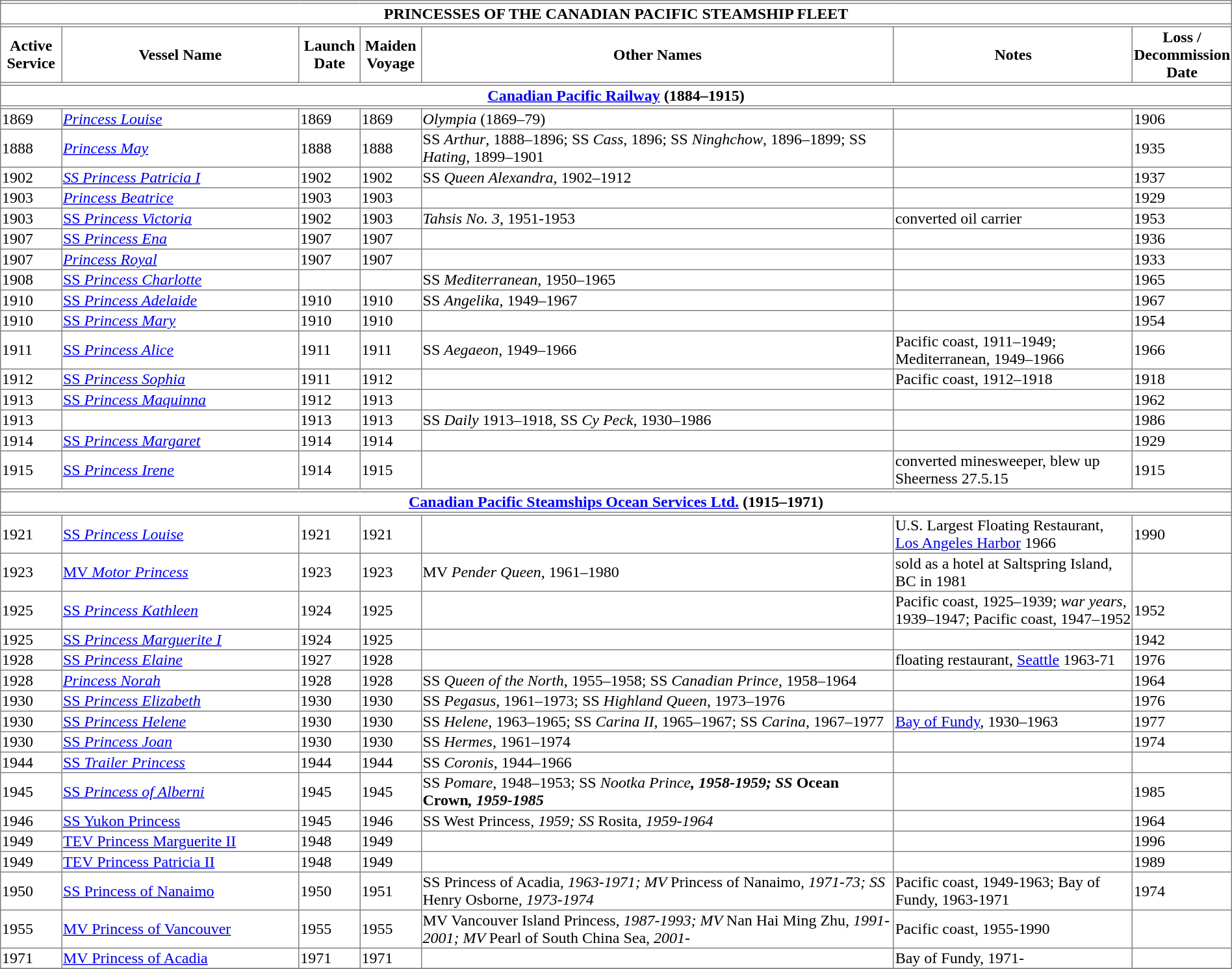<table border=1 style="border-collapse: collapse">
<tr>
<th colspan="7"></th>
</tr>
<tr>
<th colspan="7">PRINCESSES OF THE CANADIAN PACIFIC STEAMSHIP FLEET</th>
</tr>
<tr>
<th colspan="7"></th>
</tr>
<tr>
<th width="5%">Active Service</th>
<th width="20%">Vessel Name</th>
<th width="5%">Launch Date</th>
<th width="5%">Maiden Voyage</th>
<th width="40%">Other Names</th>
<th width="20%">Notes</th>
<th width="5%">Loss / Decommission Date</th>
</tr>
<tr>
<th colspan="7"></th>
</tr>
<tr>
<th colspan="7"><strong><a href='#'>Canadian Pacific Railway</a></strong> (1884–1915)</th>
</tr>
<tr>
<th colspan="7"></th>
</tr>
<tr>
<td>1869</td>
<td><a href='#'><em>Princess Louise</em></a></td>
<td>1869</td>
<td>1869</td>
<td><em>Olympia</em> (1869–79)</td>
<td></td>
<td>1906</td>
</tr>
<tr>
<td>1888</td>
<td><a href='#'><em>Princess May</em></a></td>
<td>1888</td>
<td>1888</td>
<td>SS <em>Arthur</em>, 1888–1896; SS <em>Cass</em>, 1896; SS <em>Ninghchow</em>, 1896–1899; SS <em>Hating</em>, 1899–1901</td>
<td></td>
<td>1935</td>
</tr>
<tr>
<td>1902</td>
<td><em><a href='#'>SS Princess Patricia I</a></em></td>
<td>1902</td>
<td>1902</td>
<td>SS <em>Queen Alexandra</em>, 1902–1912</td>
<td></td>
<td>1937</td>
</tr>
<tr>
<td>1903</td>
<td><a href='#'><em>Princess Beatrice</em></a></td>
<td>1903</td>
<td>1903</td>
<td></td>
<td></td>
<td>1929</td>
</tr>
<tr>
<td>1903</td>
<td><a href='#'>SS <em>Princess Victoria</em></a></td>
<td>1902</td>
<td>1903</td>
<td><em>Tahsis No. 3</em>, 1951-1953</td>
<td>converted oil carrier</td>
<td>1953</td>
</tr>
<tr>
<td>1907</td>
<td><a href='#'>SS <em>Princess Ena</em></a></td>
<td>1907</td>
<td>1907</td>
<td></td>
<td></td>
<td>1936</td>
</tr>
<tr>
<td>1907</td>
<td><a href='#'><em>Princess Royal</em></a></td>
<td>1907</td>
<td>1907</td>
<td></td>
<td></td>
<td>1933</td>
</tr>
<tr>
<td>1908</td>
<td><a href='#'>SS <em>Princess Charlotte</em></a></td>
<td></td>
<td></td>
<td>SS <em>Mediterranean</em>, 1950–1965</td>
<td></td>
<td>1965</td>
</tr>
<tr>
<td>1910</td>
<td><a href='#'>SS <em>Princess Adelaide</em></a></td>
<td>1910</td>
<td>1910</td>
<td>SS <em>Angelika</em>, 1949–1967</td>
<td></td>
<td>1967</td>
</tr>
<tr>
<td>1910</td>
<td><a href='#'>SS <em>Princess Mary</em></a></td>
<td>1910</td>
<td>1910</td>
<td></td>
<td></td>
<td>1954</td>
</tr>
<tr>
<td>1911</td>
<td><a href='#'>SS <em>Princess Alice</em></a></td>
<td>1911</td>
<td>1911</td>
<td>SS <em>Aegaeon</em>, 1949–1966</td>
<td>Pacific coast, 1911–1949; Mediterranean, 1949–1966</td>
<td>1966</td>
</tr>
<tr>
<td>1912</td>
<td><a href='#'>SS <em>Princess Sophia</em></a></td>
<td>1911</td>
<td>1912</td>
<td></td>
<td>Pacific coast, 1912–1918</td>
<td>1918</td>
</tr>
<tr>
<td>1913</td>
<td><a href='#'>SS <em>Princess Maquinna</em></a></td>
<td>1912</td>
<td>1913</td>
<td></td>
<td></td>
<td>1962</td>
</tr>
<tr>
<td>1913</td>
<td></td>
<td>1913</td>
<td>1913</td>
<td>SS <em>Daily</em> 1913–1918, SS <em>Cy Peck</em>, 1930–1986</td>
<td></td>
<td>1986</td>
</tr>
<tr>
<td>1914</td>
<td><a href='#'>SS <em>Princess Margaret</em></a></td>
<td>1914</td>
<td>1914</td>
<td></td>
<td></td>
<td>1929</td>
</tr>
<tr>
<td>1915</td>
<td><a href='#'>SS <em>Princess Irene</em></a></td>
<td>1914</td>
<td>1915</td>
<td></td>
<td>converted minesweeper, blew up Sheerness 27.5.15</td>
<td>1915</td>
</tr>
<tr>
<th colspan="7"></th>
</tr>
<tr>
<th colspan="7"><strong><a href='#'>Canadian Pacific Steamships Ocean Services Ltd.</a></strong> (1915–1971)</th>
</tr>
<tr>
<th colspan="7"></th>
</tr>
<tr>
<td>1921</td>
<td><a href='#'>SS <em>Princess Louise</em></a></td>
<td>1921</td>
<td>1921</td>
<td></td>
<td>U.S. Largest Floating Restaurant, <a href='#'>Los Angeles Harbor</a> 1966</td>
<td>1990</td>
</tr>
<tr>
<td>1923</td>
<td><a href='#'>MV <em>Motor Princess</em></a></td>
<td>1923</td>
<td>1923</td>
<td>MV <em>Pender Queen</em>, 1961–1980</td>
<td>sold as a hotel at Saltspring Island, BC in 1981</td>
<td></td>
</tr>
<tr>
<td>1925</td>
<td><a href='#'>SS <em>Princess Kathleen</em></a></td>
<td>1924</td>
<td>1925</td>
<td></td>
<td>Pacific coast, 1925–1939; <em>war years</em>, 1939–1947; Pacific coast, 1947–1952</td>
<td>1952</td>
</tr>
<tr>
<td>1925</td>
<td><a href='#'>SS <em>Princess Marguerite I</em></a></td>
<td>1924</td>
<td>1925</td>
<td></td>
<td></td>
<td>1942</td>
</tr>
<tr>
<td>1928</td>
<td><a href='#'>SS <em>Princess Elaine</em></a></td>
<td>1927</td>
<td>1928</td>
<td></td>
<td>floating restaurant, <a href='#'>Seattle</a> 1963-71</td>
<td>1976</td>
</tr>
<tr>
<td>1928</td>
<td><a href='#'><em>Princess Norah</em></a></td>
<td>1928</td>
<td>1928</td>
<td>SS <em>Queen of the North</em>, 1955–1958; SS <em>Canadian Prince</em>, 1958–1964</td>
<td></td>
<td>1964</td>
</tr>
<tr>
<td>1930</td>
<td><a href='#'>SS <em>Princess Elizabeth</em></a></td>
<td>1930</td>
<td>1930</td>
<td>SS <em>Pegasus</em>, 1961–1973; SS <em>Highland Queen</em>, 1973–1976</td>
<td></td>
<td>1976</td>
</tr>
<tr>
<td>1930</td>
<td><a href='#'>SS <em>Princess Helene</em></a></td>
<td>1930</td>
<td>1930</td>
<td>SS <em>Helene</em>, 1963–1965; SS <em>Carina II</em>, 1965–1967; SS <em>Carina</em>, 1967–1977</td>
<td><a href='#'>Bay of Fundy</a>, 1930–1963</td>
<td>1977</td>
</tr>
<tr>
<td>1930</td>
<td><a href='#'>SS <em>Princess Joan</em></a></td>
<td>1930</td>
<td>1930</td>
<td>SS <em>Hermes</em>, 1961–1974</td>
<td></td>
<td>1974</td>
</tr>
<tr>
<td>1944</td>
<td><a href='#'>SS <em>Trailer Princess</em></a></td>
<td>1944</td>
<td>1944</td>
<td>SS <em> Coronis</em>, 1944–1966</td>
<td></td>
<td></td>
</tr>
<tr>
<td>1945</td>
<td><a href='#'>SS <em>Princess of Alberni</em></a></td>
<td>1945</td>
<td>1945</td>
<td>SS <em>Pomare</em>, 1948–1953; SS <em>Nootka Prince<strong>, 1958-1959; SS </em>Ocean Crown<em>, 1959-1985</td>
<td></td>
<td>1985</td>
</tr>
<tr>
<td>1946</td>
<td><a href='#'>SS </em>Yukon Princess<em></a></td>
<td>1945</td>
<td>1946</td>
<td>SS </em>West Princess<em>, 1959; SS </em>Rosita<em>, 1959-1964</td>
<td></td>
<td>1964</td>
</tr>
<tr>
<td>1949</td>
<td><a href='#'>TEV </em>Princess Marguerite II<em></a></td>
<td>1948</td>
<td>1949</td>
<td></td>
<td></td>
<td>1996</td>
</tr>
<tr>
<td>1949</td>
<td></em><a href='#'>TEV Princess Patricia II</a><em></td>
<td>1948</td>
<td>1949</td>
<td></td>
<td></td>
<td>1989</td>
</tr>
<tr>
<td>1950</td>
<td><a href='#'>SS </em>Princess of Nanaimo<em></a></td>
<td>1950</td>
<td>1951</td>
<td>SS </em>Princess of Acadia<em>, 1963-1971; MV </em>Princess of Nanaimo<em>, 1971-73; SS </em>Henry Osborne<em>, 1973-1974</td>
<td>Pacific coast, 1949-1963; Bay of Fundy, 1963-1971</td>
<td>1974</td>
</tr>
<tr>
<td>1955</td>
<td><a href='#'>MV </em>Princess of Vancouver<em></a></td>
<td>1955</td>
<td>1955</td>
<td>MV </em>Vancouver Island Princess<em>, 1987-1993; MV </em>Nan Hai Ming Zhu<em>, 1991-2001; MV </em>Pearl of South China Sea<em>, 2001-</td>
<td>Pacific coast, 1955-1990</td>
<td></td>
</tr>
<tr>
<td>1971</td>
<td><a href='#'>MV </em>Princess of Acadia<em></a></td>
<td>1971</td>
<td>1971</td>
<td></td>
<td>Bay of Fundy, 1971-</td>
<td></td>
</tr>
<tr>
</tr>
<tr>
</tr>
</table>
